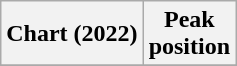<table class="wikitable sortable plainrowheaders" style="text-align:center">
<tr>
<th scope="col">Chart (2022)</th>
<th scope="col">Peak<br>position</th>
</tr>
<tr>
</tr>
</table>
